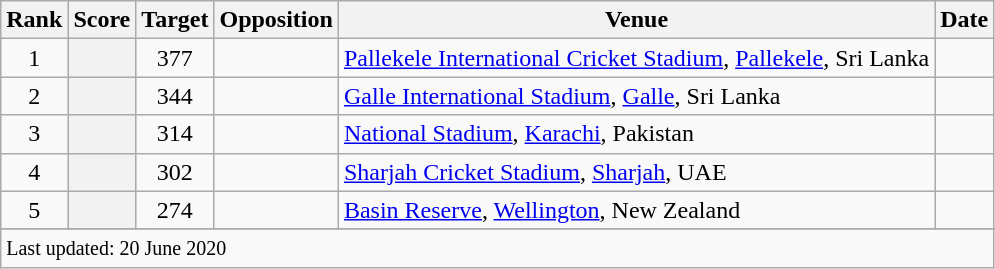<table class="wikitable plainrowheaders sortable">
<tr>
<th scope=col>Rank</th>
<th scope=col>Score</th>
<th scope=col>Target</th>
<th scope=col>Opposition</th>
<th scope=col>Venue</th>
<th scope=col>Date</th>
</tr>
<tr>
<td align=center>1</td>
<th scope=row style=text-align:center;></th>
<td align=center>377</td>
<td></td>
<td><a href='#'>Pallekele International Cricket Stadium</a>, <a href='#'>Pallekele</a>, Sri Lanka</td>
<td></td>
</tr>
<tr>
<td align=center>2</td>
<th scope=row style=text-align:center;></th>
<td align=center>344</td>
<td></td>
<td><a href='#'>Galle International Stadium</a>, <a href='#'>Galle</a>, Sri Lanka</td>
<td></td>
</tr>
<tr>
<td align=center>3</td>
<th scope=row style=text-align:center;></th>
<td align=center>314</td>
<td></td>
<td><a href='#'>National Stadium</a>, <a href='#'>Karachi</a>, Pakistan</td>
<td></td>
</tr>
<tr>
<td align=center>4</td>
<th scope=row style=text-align:center;></th>
<td align=center>302</td>
<td></td>
<td><a href='#'>Sharjah Cricket Stadium</a>, <a href='#'>Sharjah</a>, UAE</td>
<td></td>
</tr>
<tr>
<td align=center>5</td>
<th scope=row style=text-align:center;></th>
<td align=center>274</td>
<td></td>
<td><a href='#'>Basin Reserve</a>, <a href='#'>Wellington</a>, New Zealand</td>
<td></td>
</tr>
<tr>
</tr>
<tr class=sortbottom>
<td colspan=6><small>Last updated: 20 June 2020</small></td>
</tr>
</table>
